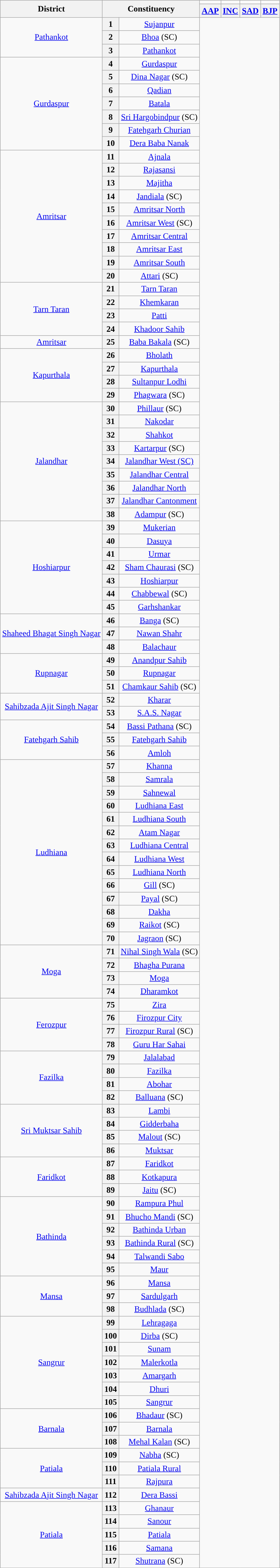<table class="wikitable" style="text-align:center;">
<tr>
<th rowspan="2">District</th>
<th colspan="2" rowspan="2">Constituency</th>
<td colspan="3" style="background:"></td>
<td colspan="3" style="background:"></td>
<td colspan="3" style="background:"></td>
<td colspan="3" style="background:"></td>
</tr>
<tr>
<th colspan="3"><a href='#'>AAP</a></th>
<th colspan="3"><a href='#'>INC</a></th>
<th colspan="3"><a href='#'>SAD</a></th>
<th colspan="3"><a href='#'>BJP</a></th>
</tr>
<tr>
<td rowspan="3"><a href='#'>Pathankot</a></td>
<th>1</th>
<td><a href='#'>Sujanpur</a></td>
</tr>
<tr>
<th>2</th>
<td><a href='#'>Bhoa</a> (SC)</td>
</tr>
<tr>
<th>3</th>
<td><a href='#'>Pathankot</a></td>
</tr>
<tr>
<td rowspan="7"><a href='#'>Gurdaspur</a></td>
<th>4</th>
<td><a href='#'>Gurdaspur</a></td>
</tr>
<tr>
<th>5</th>
<td><a href='#'>Dina Nagar</a> (SC)</td>
</tr>
<tr>
<th>6</th>
<td><a href='#'>Qadian</a></td>
</tr>
<tr>
<th>7</th>
<td><a href='#'>Batala</a></td>
</tr>
<tr>
<th>8</th>
<td><a href='#'>Sri Hargobindpur</a> (SC)</td>
</tr>
<tr>
<th>9</th>
<td><a href='#'>Fatehgarh Churian</a></td>
</tr>
<tr>
<th>10</th>
<td><a href='#'>Dera Baba Nanak</a></td>
</tr>
<tr>
<td rowspan="10"><a href='#'>Amritsar</a></td>
<th>11</th>
<td><a href='#'>Ajnala</a></td>
</tr>
<tr>
<th>12</th>
<td><a href='#'>Rajasansi</a></td>
</tr>
<tr>
<th>13</th>
<td><a href='#'>Majitha</a></td>
</tr>
<tr>
<th>14</th>
<td><a href='#'>Jandiala</a> (SC)</td>
</tr>
<tr>
<th>15</th>
<td><a href='#'>Amritsar North</a></td>
</tr>
<tr>
<th>16</th>
<td><a href='#'>Amritsar West</a> (SC)</td>
</tr>
<tr>
<th>17</th>
<td><a href='#'>Amritsar Central</a></td>
</tr>
<tr>
<th>18</th>
<td><a href='#'>Amritsar East</a></td>
</tr>
<tr>
<th>19</th>
<td><a href='#'>Amritsar South</a></td>
</tr>
<tr>
<th>20</th>
<td><a href='#'>Attari</a> (SC)</td>
</tr>
<tr>
<td rowspan="4"><a href='#'>Tarn Taran</a></td>
<th>21</th>
<td><a href='#'>Tarn Taran</a></td>
</tr>
<tr>
<th>22</th>
<td><a href='#'>Khemkaran</a></td>
</tr>
<tr>
<th>23</th>
<td><a href='#'>Patti</a></td>
</tr>
<tr>
<th>24</th>
<td><a href='#'>Khadoor Sahib</a></td>
</tr>
<tr>
<td><a href='#'>Amritsar</a></td>
<th>25</th>
<td><a href='#'>Baba Bakala</a> (SC)</td>
</tr>
<tr>
<td rowspan="4"><a href='#'>Kapurthala</a></td>
<th>26</th>
<td><a href='#'>Bholath</a></td>
</tr>
<tr>
<th>27</th>
<td><a href='#'>Kapurthala</a></td>
</tr>
<tr>
<th>28</th>
<td><a href='#'>Sultanpur Lodhi</a></td>
</tr>
<tr>
<th>29</th>
<td><a href='#'>Phagwara</a> (SC)</td>
</tr>
<tr>
<td rowspan="9"><a href='#'>Jalandhar</a></td>
<th>30</th>
<td><a href='#'>Phillaur</a> (SC)</td>
</tr>
<tr>
<th>31</th>
<td><a href='#'>Nakodar</a></td>
</tr>
<tr>
<th>32</th>
<td><a href='#'>Shahkot</a></td>
</tr>
<tr>
<th>33</th>
<td><a href='#'>Kartarpur</a> (SC)</td>
</tr>
<tr>
<th>34</th>
<td><a href='#'>Jalandhar West (SC)</a></td>
</tr>
<tr>
<th>35</th>
<td><a href='#'>Jalandhar Central</a></td>
</tr>
<tr>
<th>36</th>
<td><a href='#'>Jalandhar North</a></td>
</tr>
<tr>
<th>37</th>
<td><a href='#'>Jalandhar Cantonment</a></td>
</tr>
<tr>
<th>38</th>
<td><a href='#'>Adampur</a> (SC)</td>
</tr>
<tr>
<td rowspan="7"><a href='#'>Hoshiarpur</a></td>
<th>39</th>
<td><a href='#'>Mukerian</a></td>
</tr>
<tr>
<th>40</th>
<td><a href='#'>Dasuya</a></td>
</tr>
<tr>
<th>41</th>
<td><a href='#'>Urmar</a></td>
</tr>
<tr>
<th>42</th>
<td><a href='#'>Sham Chaurasi</a> (SC)</td>
</tr>
<tr>
<th>43</th>
<td><a href='#'>Hoshiarpur</a></td>
</tr>
<tr>
<th>44</th>
<td><a href='#'>Chabbewal</a> (SC)</td>
</tr>
<tr>
<th>45</th>
<td><a href='#'>Garhshankar</a></td>
</tr>
<tr>
<td rowspan="3"><a href='#'>Shaheed Bhagat Singh Nagar</a></td>
<th>46</th>
<td><a href='#'>Banga</a> (SC)</td>
</tr>
<tr>
<th>47</th>
<td><a href='#'>Nawan Shahr</a></td>
</tr>
<tr>
<th>48</th>
<td><a href='#'>Balachaur</a></td>
</tr>
<tr>
<td rowspan="3"><a href='#'>Rupnagar</a></td>
<th>49</th>
<td><a href='#'>Anandpur Sahib</a></td>
</tr>
<tr>
<th>50</th>
<td><a href='#'>Rupnagar</a></td>
</tr>
<tr>
<th>51</th>
<td><a href='#'>Chamkaur Sahib</a> (SC)</td>
</tr>
<tr>
<td rowspan="2"><a href='#'>Sahibzada Ajit Singh Nagar</a></td>
<th>52</th>
<td><a href='#'>Kharar</a></td>
</tr>
<tr>
<th>53</th>
<td><a href='#'>S.A.S. Nagar</a></td>
</tr>
<tr>
<td rowspan="3"><a href='#'>Fatehgarh Sahib</a></td>
<th>54</th>
<td><a href='#'>Bassi Pathana</a> (SC)</td>
</tr>
<tr>
<th>55</th>
<td><a href='#'>Fatehgarh Sahib</a></td>
</tr>
<tr>
<th>56</th>
<td><a href='#'>Amloh</a></td>
</tr>
<tr>
<td rowspan="14"><a href='#'>Ludhiana</a></td>
<th>57</th>
<td><a href='#'>Khanna</a></td>
</tr>
<tr>
<th>58</th>
<td><a href='#'>Samrala</a></td>
</tr>
<tr>
<th>59</th>
<td><a href='#'>Sahnewal</a></td>
</tr>
<tr>
<th>60</th>
<td><a href='#'>Ludhiana East</a></td>
</tr>
<tr>
<th>61</th>
<td><a href='#'>Ludhiana South</a></td>
</tr>
<tr>
<th>62</th>
<td><a href='#'>Atam Nagar</a></td>
</tr>
<tr>
<th>63</th>
<td><a href='#'>Ludhiana Central</a></td>
</tr>
<tr>
<th>64</th>
<td><a href='#'>Ludhiana West</a></td>
</tr>
<tr>
<th>65</th>
<td><a href='#'>Ludhiana North</a></td>
</tr>
<tr>
<th>66</th>
<td><a href='#'>Gill</a> (SC)</td>
</tr>
<tr>
<th>67</th>
<td><a href='#'>Payal</a> (SC)</td>
</tr>
<tr>
<th>68</th>
<td><a href='#'>Dakha</a></td>
</tr>
<tr>
<th>69</th>
<td><a href='#'>Raikot</a> (SC)</td>
</tr>
<tr>
<th>70</th>
<td><a href='#'>Jagraon</a> (SC)</td>
</tr>
<tr>
<td rowspan="4"><a href='#'>Moga</a></td>
<th>71</th>
<td><a href='#'>Nihal Singh Wala</a> (SC)</td>
</tr>
<tr>
<th>72</th>
<td><a href='#'>Bhagha Purana</a></td>
</tr>
<tr>
<th>73</th>
<td><a href='#'>Moga</a></td>
</tr>
<tr>
<th>74</th>
<td><a href='#'>Dharamkot</a></td>
</tr>
<tr>
<td rowspan="4"><a href='#'>Ferozpur</a></td>
<th>75</th>
<td><a href='#'>Zira</a></td>
</tr>
<tr>
<th>76</th>
<td><a href='#'>Firozpur City</a></td>
</tr>
<tr>
<th>77</th>
<td><a href='#'>Firozpur Rural</a> (SC)</td>
</tr>
<tr>
<th>78</th>
<td><a href='#'>Guru Har Sahai</a></td>
</tr>
<tr>
<td rowspan="4"><a href='#'>Fazilka</a></td>
<th>79</th>
<td><a href='#'>Jalalabad</a></td>
</tr>
<tr>
<th>80</th>
<td><a href='#'>Fazilka</a></td>
</tr>
<tr>
<th>81</th>
<td><a href='#'>Abohar</a></td>
</tr>
<tr>
<th>82</th>
<td><a href='#'>Balluana</a> (SC)</td>
</tr>
<tr>
<td rowspan="4"><a href='#'>Sri Muktsar Sahib</a></td>
<th>83</th>
<td><a href='#'>Lambi</a></td>
</tr>
<tr>
<th>84</th>
<td><a href='#'>Gidderbaha</a></td>
</tr>
<tr>
<th>85</th>
<td><a href='#'>Malout</a> (SC)</td>
</tr>
<tr>
<th>86</th>
<td><a href='#'>Muktsar</a></td>
</tr>
<tr>
<td rowspan="3"><a href='#'>Faridkot</a></td>
<th>87</th>
<td><a href='#'>Faridkot</a></td>
</tr>
<tr>
<th>88</th>
<td><a href='#'>Kotkapura</a></td>
</tr>
<tr>
<th>89</th>
<td><a href='#'>Jaitu</a> (SC)</td>
</tr>
<tr>
<td rowspan="6"><a href='#'>Bathinda</a></td>
<th>90</th>
<td><a href='#'>Rampura Phul</a></td>
</tr>
<tr>
<th>91</th>
<td><a href='#'>Bhucho Mandi</a> (SC)</td>
</tr>
<tr>
<th>92</th>
<td><a href='#'>Bathinda Urban</a></td>
</tr>
<tr>
<th>93</th>
<td><a href='#'>Bathinda Rural</a> (SC)</td>
</tr>
<tr>
<th>94</th>
<td><a href='#'>Talwandi Sabo</a></td>
</tr>
<tr>
<th>95</th>
<td><a href='#'>Maur</a></td>
</tr>
<tr>
<td rowspan="3"><a href='#'>Mansa</a></td>
<th>96</th>
<td><a href='#'>Mansa</a></td>
</tr>
<tr>
<th>97</th>
<td><a href='#'>Sardulgarh</a></td>
</tr>
<tr>
<th>98</th>
<td><a href='#'>Budhlada</a> (SC)</td>
</tr>
<tr>
<td rowspan="7"><a href='#'>Sangrur</a></td>
<th>99</th>
<td><a href='#'>Lehragaga</a></td>
</tr>
<tr>
<th>100</th>
<td><a href='#'>Dirba</a> (SC)</td>
</tr>
<tr>
<th>101</th>
<td><a href='#'>Sunam</a></td>
</tr>
<tr>
<th>102</th>
<td><a href='#'>Malerkotla</a></td>
</tr>
<tr>
<th>103</th>
<td><a href='#'>Amargarh</a></td>
</tr>
<tr>
<th>104</th>
<td><a href='#'>Dhuri</a></td>
</tr>
<tr>
<th>105</th>
<td><a href='#'>Sangrur</a></td>
</tr>
<tr>
<td rowspan="3"><a href='#'>Barnala</a></td>
<th>106</th>
<td><a href='#'>Bhadaur</a> (SC)</td>
</tr>
<tr>
<th>107</th>
<td><a href='#'>Barnala</a></td>
</tr>
<tr>
<th>108</th>
<td><a href='#'>Mehal Kalan</a> (SC)</td>
</tr>
<tr>
<td rowspan="3"><a href='#'>Patiala</a></td>
<th>109</th>
<td><a href='#'>Nabha</a> (SC)</td>
</tr>
<tr>
<th>110</th>
<td><a href='#'>Patiala Rural</a></td>
</tr>
<tr>
<th>111</th>
<td><a href='#'>Rajpura</a></td>
</tr>
<tr>
<td><a href='#'>Sahibzada Ajit Singh Nagar</a></td>
<th>112</th>
<td><a href='#'>Dera Bassi</a></td>
</tr>
<tr>
<td rowspan="5"><a href='#'>Patiala</a></td>
<th>113</th>
<td><a href='#'>Ghanaur</a></td>
</tr>
<tr>
<th>114</th>
<td><a href='#'>Sanour</a></td>
</tr>
<tr>
<th>115</th>
<td><a href='#'>Patiala</a></td>
</tr>
<tr>
<th>116</th>
<td><a href='#'>Samana</a></td>
</tr>
<tr>
<th>117</th>
<td><a href='#'>Shutrana</a> (SC)</td>
</tr>
</table>
